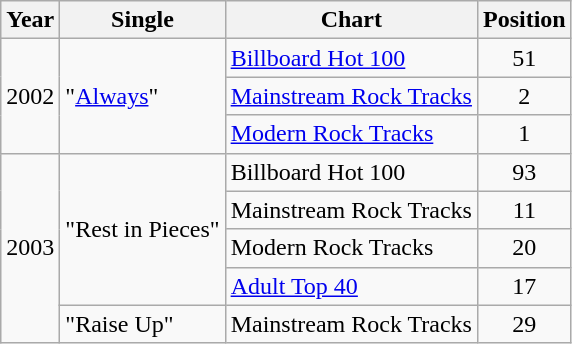<table class="wikitable">
<tr>
<th>Year</th>
<th>Single</th>
<th>Chart</th>
<th>Position</th>
</tr>
<tr>
<td rowspan="3">2002</td>
<td rowspan="3">"<a href='#'>Always</a>"</td>
<td><a href='#'>Billboard Hot 100</a></td>
<td align="center">51</td>
</tr>
<tr>
<td><a href='#'>Mainstream Rock Tracks</a></td>
<td align="center">2</td>
</tr>
<tr>
<td><a href='#'>Modern Rock Tracks</a></td>
<td align="center">1</td>
</tr>
<tr>
<td rowspan="5">2003</td>
<td rowspan="4">"Rest in Pieces"</td>
<td>Billboard Hot 100</td>
<td align="center">93</td>
</tr>
<tr>
<td>Mainstream Rock Tracks</td>
<td align="center">11</td>
</tr>
<tr>
<td>Modern Rock Tracks</td>
<td align="center">20</td>
</tr>
<tr>
<td><a href='#'>Adult Top 40</a></td>
<td align="center">17</td>
</tr>
<tr>
<td>"Raise Up"</td>
<td>Mainstream Rock Tracks</td>
<td align="center">29</td>
</tr>
</table>
